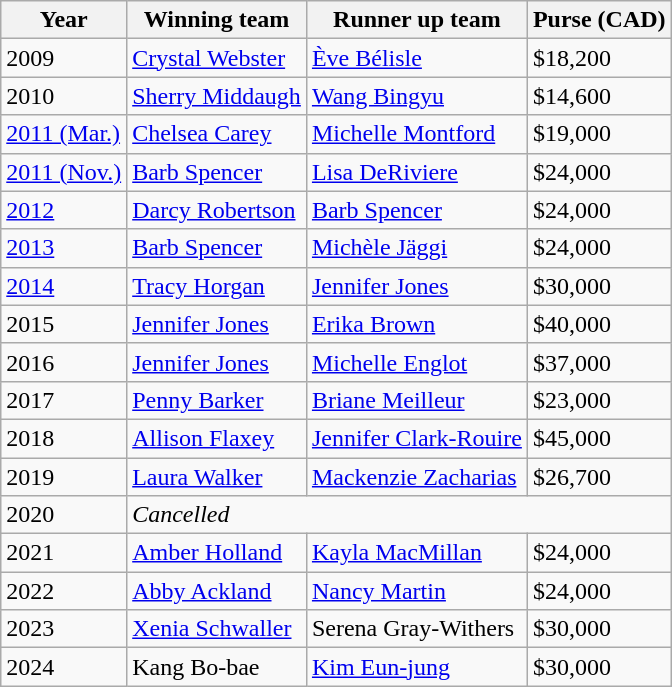<table class="wikitable">
<tr>
<th scope="col">Year</th>
<th scope="col">Winning team</th>
<th scope="col">Runner up team</th>
<th scope="col">Purse (CAD)</th>
</tr>
<tr>
<td>2009</td>
<td> <a href='#'>Crystal Webster</a></td>
<td> <a href='#'>Ève Bélisle</a></td>
<td>$18,200</td>
</tr>
<tr>
<td>2010</td>
<td> <a href='#'>Sherry Middaugh</a></td>
<td> <a href='#'>Wang Bingyu</a></td>
<td>$14,600</td>
</tr>
<tr>
<td><a href='#'>2011 (Mar.)</a></td>
<td> <a href='#'>Chelsea Carey</a></td>
<td> <a href='#'>Michelle Montford</a></td>
<td>$19,000</td>
</tr>
<tr>
<td><a href='#'>2011 (Nov.)</a></td>
<td> <a href='#'>Barb Spencer</a></td>
<td> <a href='#'>Lisa DeRiviere</a></td>
<td>$24,000</td>
</tr>
<tr>
<td><a href='#'>2012</a></td>
<td> <a href='#'>Darcy Robertson</a></td>
<td> <a href='#'>Barb Spencer</a></td>
<td>$24,000</td>
</tr>
<tr>
<td><a href='#'>2013</a></td>
<td> <a href='#'>Barb Spencer</a></td>
<td> <a href='#'>Michèle Jäggi</a></td>
<td>$24,000</td>
</tr>
<tr>
<td><a href='#'>2014</a></td>
<td> <a href='#'>Tracy Horgan</a></td>
<td> <a href='#'>Jennifer Jones</a></td>
<td>$30,000</td>
</tr>
<tr>
<td>2015</td>
<td> <a href='#'>Jennifer Jones</a></td>
<td> <a href='#'>Erika Brown</a></td>
<td>$40,000</td>
</tr>
<tr>
<td>2016</td>
<td> <a href='#'>Jennifer Jones</a></td>
<td> <a href='#'>Michelle Englot</a></td>
<td>$37,000</td>
</tr>
<tr>
<td>2017</td>
<td> <a href='#'>Penny Barker</a></td>
<td> <a href='#'>Briane Meilleur</a></td>
<td>$23,000</td>
</tr>
<tr>
<td>2018</td>
<td> <a href='#'>Allison Flaxey</a></td>
<td> <a href='#'>Jennifer Clark-Rouire</a></td>
<td>$45,000</td>
</tr>
<tr>
<td>2019</td>
<td> <a href='#'>Laura Walker</a></td>
<td> <a href='#'>Mackenzie Zacharias</a></td>
<td>$26,700</td>
</tr>
<tr>
<td>2020</td>
<td colspan="3"><em>Cancelled</em></td>
</tr>
<tr>
<td>2021</td>
<td> <a href='#'>Amber Holland</a></td>
<td> <a href='#'>Kayla MacMillan</a></td>
<td>$24,000</td>
</tr>
<tr>
<td>2022</td>
<td> <a href='#'>Abby Ackland</a></td>
<td> <a href='#'>Nancy Martin</a></td>
<td>$24,000</td>
</tr>
<tr>
<td>2023</td>
<td> <a href='#'>Xenia Schwaller</a></td>
<td> Serena Gray-Withers</td>
<td>$30,000</td>
</tr>
<tr>
<td>2024</td>
<td> Kang Bo-bae</td>
<td> <a href='#'>Kim Eun-jung</a></td>
<td>$30,000</td>
</tr>
</table>
